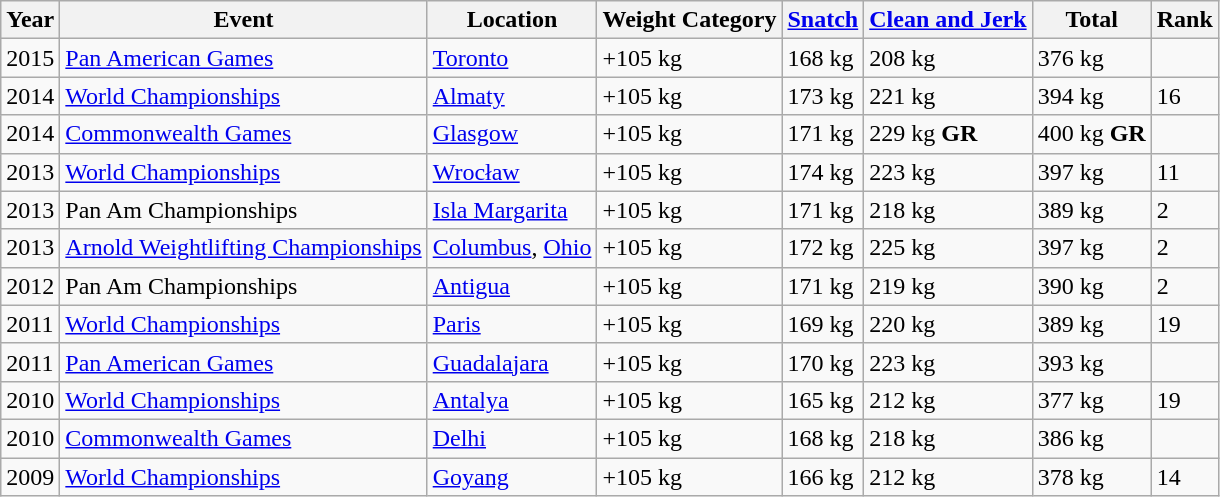<table class="wikitable">
<tr>
<th>Year</th>
<th>Event</th>
<th>Location</th>
<th>Weight Category</th>
<th><a href='#'>Snatch</a></th>
<th><a href='#'>Clean and Jerk</a></th>
<th>Total</th>
<th>Rank</th>
</tr>
<tr>
<td>2015</td>
<td><a href='#'>Pan American Games</a></td>
<td><a href='#'>Toronto</a></td>
<td>+105 kg</td>
<td>168 kg</td>
<td>208 kg</td>
<td>376 kg</td>
<td></td>
</tr>
<tr>
<td>2014</td>
<td><a href='#'>World Championships</a></td>
<td><a href='#'>Almaty</a></td>
<td>+105 kg</td>
<td>173 kg</td>
<td>221 kg</td>
<td>394 kg</td>
<td>16</td>
</tr>
<tr>
<td>2014</td>
<td><a href='#'>Commonwealth Games</a></td>
<td><a href='#'>Glasgow</a></td>
<td>+105 kg</td>
<td>171 kg</td>
<td>229 kg <strong>GR</strong></td>
<td>400 kg <strong>GR</strong></td>
<td></td>
</tr>
<tr>
<td>2013</td>
<td><a href='#'>World Championships</a></td>
<td><a href='#'>Wrocław</a></td>
<td>+105 kg</td>
<td>174 kg</td>
<td>223 kg</td>
<td>397 kg</td>
<td>11</td>
</tr>
<tr>
<td>2013</td>
<td>Pan Am Championships</td>
<td><a href='#'>Isla Margarita</a></td>
<td>+105 kg</td>
<td>171 kg</td>
<td>218 kg</td>
<td>389 kg</td>
<td>2</td>
</tr>
<tr>
<td>2013</td>
<td><a href='#'>Arnold Weightlifting Championships</a></td>
<td><a href='#'>Columbus</a>, <a href='#'>Ohio</a></td>
<td>+105 kg</td>
<td>172 kg</td>
<td>225 kg</td>
<td>397 kg</td>
<td>2</td>
</tr>
<tr>
<td>2012</td>
<td>Pan Am Championships</td>
<td><a href='#'>Antigua</a></td>
<td>+105 kg</td>
<td>171 kg</td>
<td>219 kg</td>
<td>390 kg</td>
<td>2</td>
</tr>
<tr>
<td>2011</td>
<td><a href='#'>World Championships</a></td>
<td><a href='#'>Paris</a></td>
<td>+105 kg</td>
<td>169 kg</td>
<td>220 kg</td>
<td>389 kg</td>
<td>19</td>
</tr>
<tr>
<td>2011</td>
<td><a href='#'>Pan American Games</a></td>
<td><a href='#'>Guadalajara</a></td>
<td>+105 kg</td>
<td>170 kg</td>
<td>223 kg</td>
<td>393 kg</td>
<td></td>
</tr>
<tr>
<td>2010</td>
<td><a href='#'>World Championships</a></td>
<td><a href='#'>Antalya</a></td>
<td>+105 kg</td>
<td>165 kg</td>
<td>212 kg</td>
<td>377 kg</td>
<td>19</td>
</tr>
<tr>
<td>2010</td>
<td><a href='#'>Commonwealth Games</a></td>
<td><a href='#'>Delhi</a></td>
<td>+105 kg</td>
<td>168 kg</td>
<td>218 kg</td>
<td>386 kg</td>
<td></td>
</tr>
<tr>
<td>2009</td>
<td><a href='#'>World Championships</a></td>
<td><a href='#'>Goyang</a></td>
<td>+105 kg</td>
<td>166 kg</td>
<td>212 kg</td>
<td>378 kg</td>
<td>14</td>
</tr>
</table>
